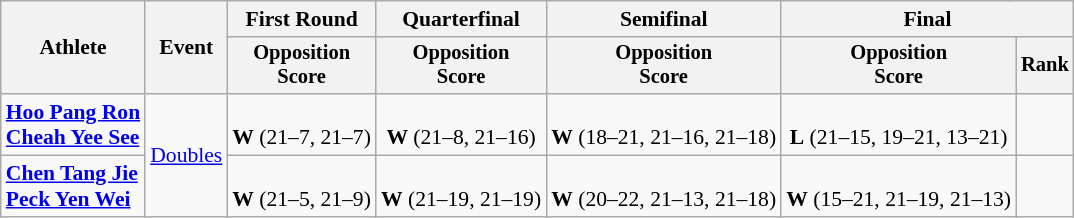<table class="wikitable" style="font-size:90%">
<tr>
<th rowspan=2>Athlete</th>
<th rowspan=2>Event</th>
<th>First Round</th>
<th>Quarterfinal</th>
<th>Semifinal</th>
<th colspan=2>Final</th>
</tr>
<tr style="font-size:95%">
<th>Opposition<br>Score</th>
<th>Opposition<br>Score</th>
<th>Opposition<br>Score</th>
<th>Opposition<br>Score</th>
<th>Rank</th>
</tr>
<tr align=center>
<td align=left><strong><a href='#'>Hoo Pang Ron</a><br><a href='#'>Cheah Yee See</a></strong></td>
<td rowspan=2 align="left"><a href='#'>Doubles</a></td>
<td><br><strong>W</strong> (21–7, 21–7)</td>
<td><br><strong>W</strong> (21–8, 21–16)</td>
<td><br><strong>W</strong> (18–21, 21–16, 21–18)</td>
<td><br><strong>L</strong> (21–15, 19–21, 13–21)</td>
<td></td>
</tr>
<tr align=center>
<td align=left><strong><a href='#'>Chen Tang Jie</a><br><a href='#'>Peck Yen Wei</a></strong></td>
<td><br><strong>W</strong> (21–5, 21–9)</td>
<td><br><strong>W</strong> (21–19, 21–19)</td>
<td><br><strong>W</strong> (20–22, 21–13, 21–18)</td>
<td><br><strong>W</strong> (15–21, 21–19, 21–13)</td>
<td></td>
</tr>
</table>
